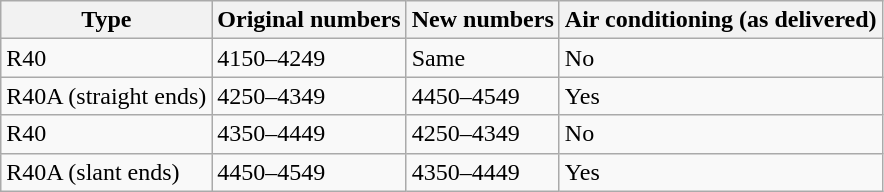<table class="wikitable">
<tr>
<th>Type</th>
<th>Original numbers</th>
<th>New numbers</th>
<th>Air conditioning (as delivered)</th>
</tr>
<tr>
<td>R40</td>
<td>4150–4249</td>
<td>Same</td>
<td>No</td>
</tr>
<tr>
<td>R40A (straight ends)</td>
<td>4250–4349</td>
<td>4450–4549</td>
<td>Yes</td>
</tr>
<tr>
<td>R40</td>
<td>4350–4449</td>
<td>4250–4349</td>
<td>No</td>
</tr>
<tr>
<td>R40A (slant ends)</td>
<td>4450–4549</td>
<td>4350–4449</td>
<td>Yes</td>
</tr>
</table>
